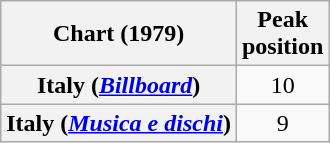<table class="wikitable plainrowheaders" style="text-align:center">
<tr>
<th scope="col">Chart (1979)</th>
<th scope="col">Peak<br>position</th>
</tr>
<tr>
<th scope="row">Italy (<em><a href='#'>Billboard</a></em>)</th>
<td>10</td>
</tr>
<tr>
<th scope="row">Italy (<em><a href='#'>Musica e dischi</a></em>)</th>
<td>9</td>
</tr>
</table>
